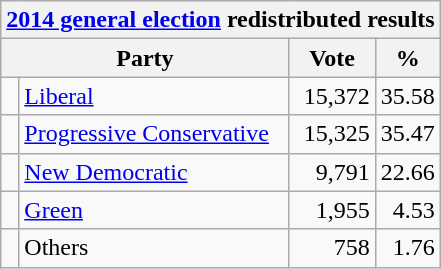<table class="wikitable">
<tr>
<th colspan="4"><a href='#'>2014 general election</a> redistributed results</th>
</tr>
<tr>
<th bgcolor="#DDDDFF" width="130px" colspan="2">Party</th>
<th bgcolor="#DDDDFF" width="50px">Vote</th>
<th bgcolor="#DDDDFF" width="30px">%</th>
</tr>
<tr>
<td> </td>
<td><a href='#'>Liberal</a></td>
<td align=right>15,372</td>
<td align=right>35.58</td>
</tr>
<tr>
<td> </td>
<td><a href='#'>Progressive Conservative</a></td>
<td align=right>15,325</td>
<td align=right>35.47</td>
</tr>
<tr>
<td> </td>
<td><a href='#'>New Democratic</a></td>
<td align=right>9,791</td>
<td align=right>22.66</td>
</tr>
<tr>
<td> </td>
<td><a href='#'>Green</a></td>
<td align=right>1,955</td>
<td align=right>4.53</td>
</tr>
<tr>
<td> </td>
<td>Others</td>
<td align=right>758</td>
<td align=right>1.76</td>
</tr>
</table>
